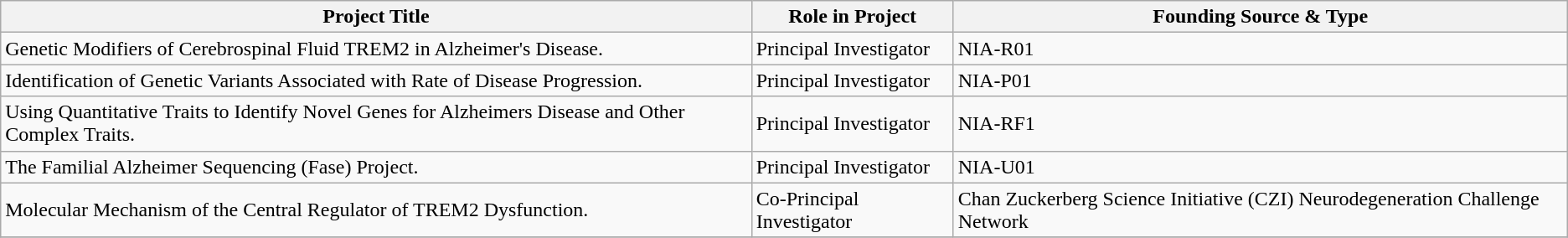<table class="wikitable">
<tr>
<th>Project Title</th>
<th>Role in Project</th>
<th>Founding Source & Type</th>
</tr>
<tr>
<td>Genetic Modifiers of Cerebrospinal Fluid TREM2 in Alzheimer's Disease.</td>
<td>Principal Investigator</td>
<td>NIA-R01</td>
</tr>
<tr>
<td>Identification of Genetic Variants Associated with Rate of Disease Progression.</td>
<td>Principal Investigator</td>
<td>NIA-P01</td>
</tr>
<tr>
<td>Using Quantitative Traits to Identify Novel Genes for Alzheimers Disease and Other Complex Traits.</td>
<td>Principal Investigator</td>
<td>NIA-RF1</td>
</tr>
<tr>
<td>The Familial Alzheimer Sequencing (Fase) Project.</td>
<td>Principal Investigator</td>
<td>NIA-U01</td>
</tr>
<tr>
<td>Molecular Mechanism of the Central Regulator of TREM2 Dysfunction.</td>
<td>Co-Principal Investigator</td>
<td>Chan Zuckerberg Science Initiative (CZI) Neurodegeneration Challenge Network</td>
</tr>
<tr>
</tr>
</table>
